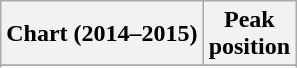<table class="wikitable sortable">
<tr>
<th align="left">Chart (2014–2015)</th>
<th align="center">Peak<br>position</th>
</tr>
<tr>
</tr>
<tr>
</tr>
<tr>
</tr>
</table>
